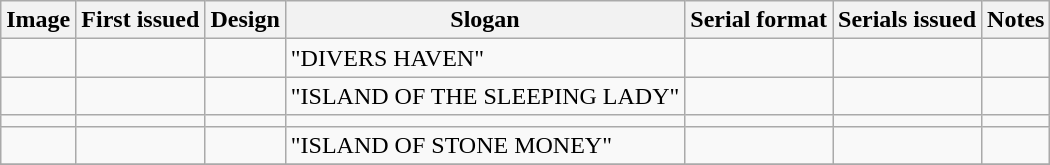<table class="wikitable">
<tr>
<th>Image</th>
<th>First issued</th>
<th>Design</th>
<th>Slogan</th>
<th>Serial format</th>
<th>Serials issued</th>
<th>Notes</th>
</tr>
<tr>
<td></td>
<td></td>
<td></td>
<td>"DIVERS HAVEN"</td>
<td></td>
<td></td>
<td></td>
</tr>
<tr>
<td></td>
<td></td>
<td></td>
<td>"ISLAND OF THE SLEEPING LADY"</td>
<td></td>
<td></td>
<td></td>
</tr>
<tr>
<td></td>
<td></td>
<td></td>
<td></td>
<td></td>
<td></td>
<td></td>
</tr>
<tr>
<td></td>
<td></td>
<td></td>
<td>"ISLAND OF STONE MONEY"</td>
<td></td>
<td></td>
<td></td>
</tr>
<tr>
</tr>
</table>
